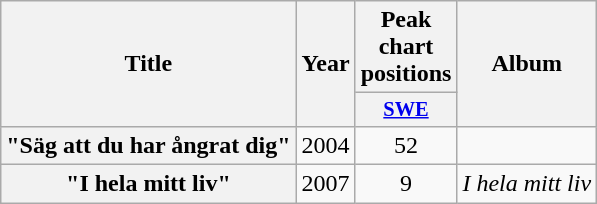<table class="wikitable plainrowheaders" style="text-align:center;">
<tr>
<th scope="col" rowspan="2">Title</th>
<th scope="col" rowspan="2">Year</th>
<th scope="col" colspan="1">Peak chart positions</th>
<th scope="col" rowspan="2">Album</th>
</tr>
<tr>
<th scope="col" style="width:3em;font-size:85%;"><a href='#'>SWE</a></th>
</tr>
<tr>
<th scope="row">"Säg att du har ångrat dig"</th>
<td>2004</td>
<td>52</td>
<td></td>
</tr>
<tr>
<th scope="row">"I hela mitt liv"</th>
<td>2007</td>
<td>9</td>
<td><em>I hela mitt liv</em></td>
</tr>
</table>
